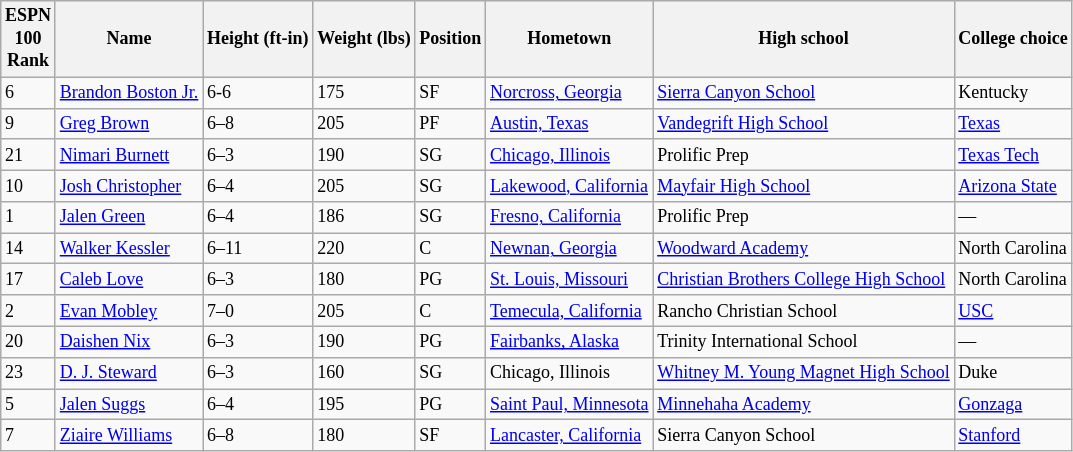<table class="wikitable sortable" style="font-size: 75%" style="width: 75%">
<tr>
<th>ESPN<br> 100 <br> Rank</th>
<th>Name</th>
<th>Height (ft-in)</th>
<th>Weight (lbs)</th>
<th>Position</th>
<th>Hometown</th>
<th>High school</th>
<th>College choice</th>
</tr>
<tr>
<td>6</td>
<td><a href='#'>Brandon Boston Jr.</a></td>
<td>6-6</td>
<td>175</td>
<td>SF</td>
<td><a href='#'>Norcross, Georgia</a></td>
<td><a href='#'>Sierra Canyon School</a></td>
<td>Kentucky</td>
</tr>
<tr>
<td>9</td>
<td><a href='#'>Greg Brown</a></td>
<td>6–8</td>
<td>205</td>
<td>PF</td>
<td><a href='#'>Austin, Texas</a></td>
<td><a href='#'>Vandegrift High School</a></td>
<td><a href='#'>Texas</a></td>
</tr>
<tr>
<td>21</td>
<td><a href='#'>Nimari Burnett</a></td>
<td>6–3</td>
<td>190</td>
<td>SG</td>
<td><a href='#'>Chicago, Illinois</a></td>
<td>Prolific Prep</td>
<td><a href='#'>Texas Tech</a></td>
</tr>
<tr>
<td>10</td>
<td><a href='#'>Josh Christopher</a></td>
<td>6–4</td>
<td>205</td>
<td>SG</td>
<td><a href='#'>Lakewood, California</a></td>
<td><a href='#'>Mayfair High School</a></td>
<td><a href='#'>Arizona State</a></td>
</tr>
<tr>
<td>1</td>
<td><a href='#'>Jalen Green</a></td>
<td>6–4</td>
<td>186</td>
<td>SG</td>
<td><a href='#'>Fresno, California</a></td>
<td>Prolific Prep</td>
<td>—</td>
</tr>
<tr>
<td>14</td>
<td><a href='#'>Walker Kessler</a></td>
<td>6–11</td>
<td>220</td>
<td>C</td>
<td><a href='#'>Newnan, Georgia</a></td>
<td><a href='#'>Woodward Academy</a></td>
<td>North Carolina</td>
</tr>
<tr>
<td>17</td>
<td><a href='#'>Caleb Love</a></td>
<td>6–3</td>
<td>180</td>
<td>PG</td>
<td><a href='#'>St. Louis, Missouri</a></td>
<td><a href='#'>Christian Brothers College High School</a></td>
<td>North Carolina</td>
</tr>
<tr>
<td>2</td>
<td><a href='#'>Evan Mobley</a></td>
<td>7–0</td>
<td>205</td>
<td>C</td>
<td><a href='#'>Temecula, California</a></td>
<td>Rancho Christian School</td>
<td><a href='#'>USC</a></td>
</tr>
<tr>
<td>20</td>
<td><a href='#'>Daishen Nix</a></td>
<td>6–3</td>
<td>190</td>
<td>PG</td>
<td><a href='#'>Fairbanks, Alaska</a></td>
<td>Trinity International School</td>
<td>—</td>
</tr>
<tr>
<td>23</td>
<td><a href='#'>D. J. Steward</a></td>
<td>6–3</td>
<td>160</td>
<td>SG</td>
<td>Chicago, Illinois</td>
<td><a href='#'>Whitney M. Young Magnet High School</a></td>
<td>Duke</td>
</tr>
<tr>
<td>5</td>
<td><a href='#'>Jalen Suggs</a></td>
<td>6–4</td>
<td>195</td>
<td>PG</td>
<td><a href='#'>Saint Paul, Minnesota</a></td>
<td><a href='#'>Minnehaha Academy</a></td>
<td><a href='#'>Gonzaga</a></td>
</tr>
<tr>
<td>7</td>
<td><a href='#'>Ziaire Williams</a></td>
<td>6–8</td>
<td>180</td>
<td>SF</td>
<td><a href='#'>Lancaster, California</a></td>
<td>Sierra Canyon School</td>
<td><a href='#'>Stanford</a></td>
</tr>
</table>
